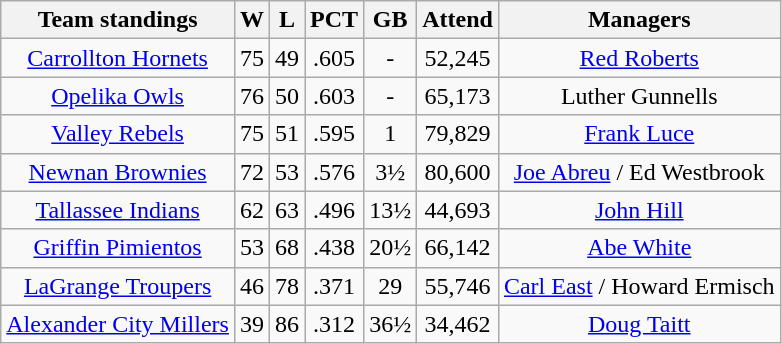<table class="wikitable" style="text-align:center">
<tr>
<th>Team standings</th>
<th>W</th>
<th>L</th>
<th>PCT</th>
<th>GB</th>
<th>Attend</th>
<th>Managers</th>
</tr>
<tr>
<td><a href='#'>Carrollton Hornets</a></td>
<td>75</td>
<td>49</td>
<td>.605</td>
<td>-</td>
<td>52,245</td>
<td><a href='#'>Red Roberts</a></td>
</tr>
<tr>
<td><a href='#'>Opelika Owls</a></td>
<td>76</td>
<td>50</td>
<td>.603</td>
<td>-</td>
<td>65,173</td>
<td>Luther Gunnells</td>
</tr>
<tr>
<td><a href='#'>Valley Rebels</a></td>
<td>75</td>
<td>51</td>
<td>.595</td>
<td>1</td>
<td>79,829</td>
<td><a href='#'>Frank Luce</a></td>
</tr>
<tr>
<td><a href='#'>Newnan Brownies</a></td>
<td>72</td>
<td>53</td>
<td>.576</td>
<td>3½</td>
<td>80,600</td>
<td><a href='#'>Joe Abreu</a> / Ed Westbrook</td>
</tr>
<tr>
<td><a href='#'>Tallassee Indians</a></td>
<td>62</td>
<td>63</td>
<td>.496</td>
<td>13½</td>
<td>44,693</td>
<td><a href='#'>John Hill</a></td>
</tr>
<tr>
<td><a href='#'>Griffin Pimientos</a></td>
<td>53</td>
<td>68</td>
<td>.438</td>
<td>20½</td>
<td>66,142</td>
<td><a href='#'>Abe White</a></td>
</tr>
<tr>
<td><a href='#'>LaGrange Troupers</a></td>
<td>46</td>
<td>78</td>
<td>.371</td>
<td>29</td>
<td>55,746</td>
<td><a href='#'>Carl East</a> / Howard Ermisch</td>
</tr>
<tr>
<td><a href='#'>Alexander City Millers</a></td>
<td>39</td>
<td>86</td>
<td>.312</td>
<td>36½</td>
<td>34,462</td>
<td><a href='#'>Doug Taitt</a></td>
</tr>
</table>
